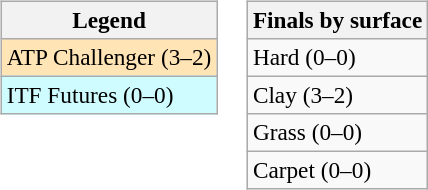<table>
<tr valign=top>
<td><br><table class=wikitable style=font-size:97%>
<tr>
<th>Legend</th>
</tr>
<tr bgcolor=moccasin>
<td>ATP Challenger (3–2)</td>
</tr>
<tr bgcolor=cffcff>
<td>ITF Futures (0–0)</td>
</tr>
</table>
</td>
<td><br><table class=wikitable style=font-size:97%>
<tr>
<th>Finals by surface</th>
</tr>
<tr>
<td>Hard (0–0)</td>
</tr>
<tr>
<td>Clay (3–2)</td>
</tr>
<tr>
<td>Grass (0–0)</td>
</tr>
<tr>
<td>Carpet (0–0)</td>
</tr>
</table>
</td>
</tr>
</table>
